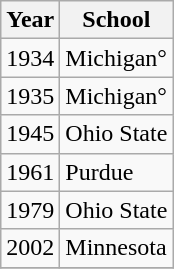<table class="wikitable">
<tr>
<th>Year</th>
<th>School</th>
</tr>
<tr>
<td>1934</td>
<td>Michigan°</td>
</tr>
<tr>
<td>1935</td>
<td>Michigan°</td>
</tr>
<tr>
<td>1945</td>
<td>Ohio State</td>
</tr>
<tr>
<td>1961</td>
<td>Purdue</td>
</tr>
<tr>
<td>1979</td>
<td>Ohio State</td>
</tr>
<tr>
<td>2002</td>
<td>Minnesota</td>
</tr>
<tr>
</tr>
</table>
